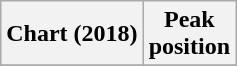<table class="wikitable plainrowheaders" style="text-align:center">
<tr>
<th scope="col">Chart (2018)</th>
<th scope="col">Peak<br> position</th>
</tr>
<tr>
</tr>
</table>
